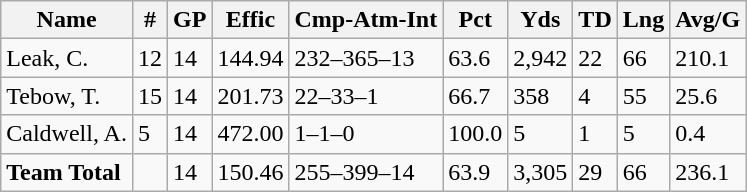<table class="wikitable" style="white-space:nowrap;">
<tr>
<th>Name</th>
<th>#</th>
<th>GP</th>
<th>Effic</th>
<th>Cmp-Atm-Int</th>
<th>Pct</th>
<th>Yds</th>
<th>TD</th>
<th>Lng</th>
<th>Avg/G</th>
</tr>
<tr>
<td>Leak, C.</td>
<td>12</td>
<td>14</td>
<td>144.94</td>
<td>232–365–13</td>
<td>63.6</td>
<td>2,942</td>
<td>22</td>
<td>66</td>
<td>210.1</td>
</tr>
<tr>
<td>Tebow, T.</td>
<td>15</td>
<td>14</td>
<td>201.73</td>
<td>22–33–1</td>
<td>66.7</td>
<td>358</td>
<td>4</td>
<td>55</td>
<td>25.6</td>
</tr>
<tr>
<td>Caldwell, A.</td>
<td>5</td>
<td>14</td>
<td>472.00</td>
<td>1–1–0</td>
<td>100.0</td>
<td>5</td>
<td>1</td>
<td>5</td>
<td>0.4</td>
</tr>
<tr>
<td><strong>Team Total</strong></td>
<td></td>
<td>14</td>
<td>150.46</td>
<td>255–399–14</td>
<td>63.9</td>
<td>3,305</td>
<td>29</td>
<td>66</td>
<td>236.1</td>
</tr>
</table>
